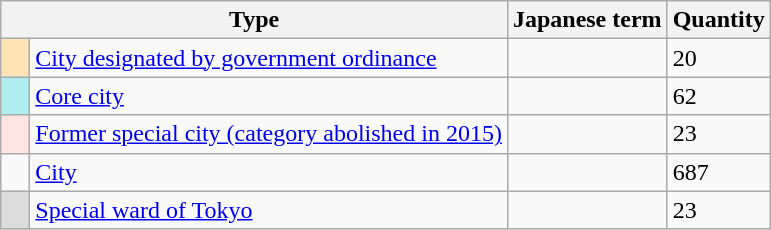<table class=wikitable>
<tr>
<th colspan=2>Type</th>
<th>Japanese term</th>
<th>Quantity</th>
</tr>
<tr>
<td style="background-color:Moccasin">   </td>
<td><a href='#'>City designated by government ordinance</a></td>
<td></td>
<td>20</td>
</tr>
<tr>
<td style="background-color:PaleTurquoise">   </td>
<td><a href='#'>Core city</a></td>
<td></td>
<td>62</td>
</tr>
<tr>
<td style="background-color:MistyRose">   </td>
<td><a href='#'>Former special city (category abolished in 2015)</a></td>
<td></td>
<td>23</td>
</tr>
<tr>
<td>   </td>
<td><a href='#'>City</a></td>
<td></td>
<td>687</td>
</tr>
<tr>
<td style="background-color:Gainsboro">   </td>
<td><a href='#'>Special ward of Tokyo</a></td>
<td></td>
<td>23</td>
</tr>
</table>
